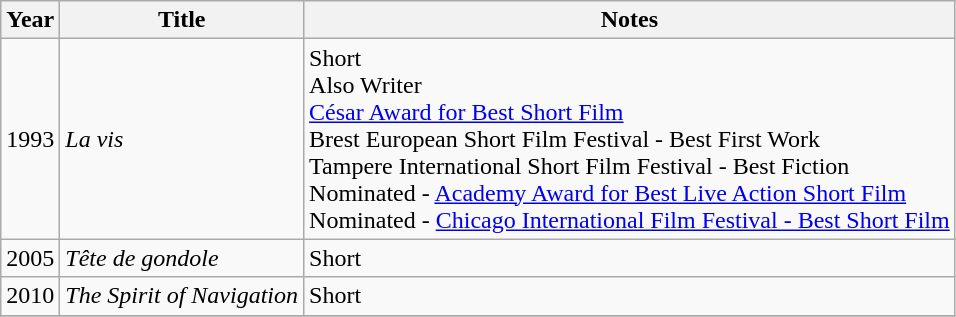<table class="wikitable">
<tr>
<th>Year</th>
<th>Title</th>
<th>Notes</th>
</tr>
<tr>
<td>1993</td>
<td><em>La vis</em></td>
<td>Short<br>Also Writer<br><a href='#'>César Award for Best Short Film</a><br>Brest European Short Film Festival - Best First Work<br>Tampere International Short Film Festival - Best Fiction<br>Nominated - <a href='#'>Academy Award for Best Live Action Short Film</a><br>Nominated - <a href='#'>Chicago International Film Festival - Best Short Film</a></td>
</tr>
<tr>
<td>2005</td>
<td><em>Tête de gondole</em></td>
<td>Short</td>
</tr>
<tr>
<td>2010</td>
<td><em>The Spirit of Navigation</em></td>
<td>Short</td>
</tr>
<tr>
</tr>
</table>
